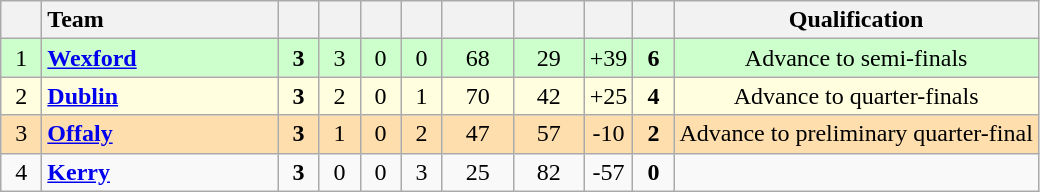<table class="wikitable" style="text-align:center">
<tr>
<th width=20></th>
<th width=150 style="text-align:left;">Team</th>
<th width=20></th>
<th width=20></th>
<th width=20></th>
<th width=20></th>
<th width=40></th>
<th width=40></th>
<th width=20></th>
<th width=20></th>
<th>Qualification</th>
</tr>
<tr style="background:#ccffcc">
<td>1</td>
<td align=left><strong> <a href='#'>Wexford</a> </strong></td>
<td><strong>3</strong></td>
<td>3</td>
<td>0</td>
<td>0</td>
<td>68</td>
<td>29</td>
<td>+39</td>
<td><strong>6</strong></td>
<td>Advance to semi-finals</td>
</tr>
<tr style="background:#FFFFE0">
<td>2</td>
<td align=left><strong> <a href='#'>Dublin</a> </strong></td>
<td><strong>3</strong></td>
<td>2</td>
<td>0</td>
<td>1</td>
<td>70</td>
<td>42</td>
<td>+25</td>
<td><strong>4</strong></td>
<td>Advance to quarter-finals</td>
</tr>
<tr style="background:#FFDEAD">
<td>3</td>
<td align=left><strong> <a href='#'>Offaly</a> </strong></td>
<td><strong>3</strong></td>
<td>1</td>
<td>0</td>
<td>2</td>
<td>47</td>
<td>57</td>
<td>-10</td>
<td><strong>2</strong></td>
<td>Advance to preliminary quarter-final</td>
</tr>
<tr>
<td>4</td>
<td align=left><strong> <a href='#'>Kerry</a> </strong></td>
<td><strong>3</strong></td>
<td>0</td>
<td>0</td>
<td>3</td>
<td>25</td>
<td>82</td>
<td>-57</td>
<td><strong>0</strong></td>
<td></td>
</tr>
</table>
